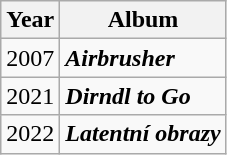<table class="wikitable">
<tr>
<th>Year</th>
<th>Album</th>
</tr>
<tr>
<td>2007</td>
<td><strong><em>Airbrusher</em></strong> </td>
</tr>
<tr>
<td>2021</td>
<td><strong><em>Dirndl to Go</em></strong> </td>
</tr>
<tr>
<td>2022</td>
<td><strong><em>Latentní obrazy</em></strong> </td>
</tr>
</table>
